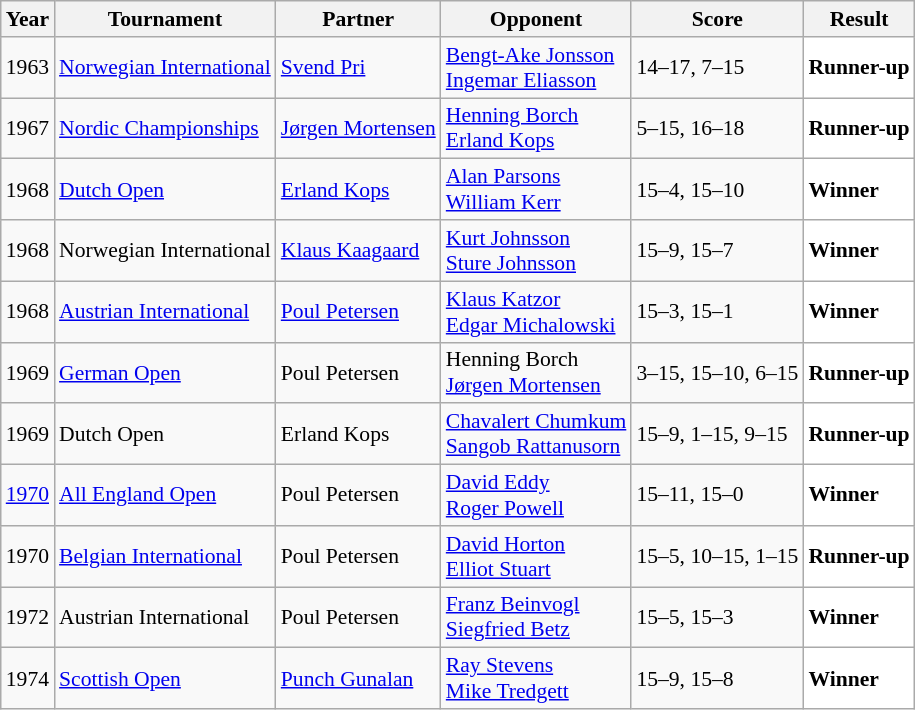<table class="sortable wikitable" style="font-size: 90%;">
<tr>
<th>Year</th>
<th>Tournament</th>
<th>Partner</th>
<th>Opponent</th>
<th>Score</th>
<th>Result</th>
</tr>
<tr>
<td align="center">1963</td>
<td align="left"><a href='#'>Norwegian International</a></td>
<td align="left"> <a href='#'>Svend Pri</a></td>
<td align="left"> <a href='#'>Bengt-Ake Jonsson</a><br> <a href='#'>Ingemar Eliasson</a></td>
<td align="left">14–17, 7–15</td>
<td style="text-align:left; background: white"> <strong>Runner-up</strong></td>
</tr>
<tr>
<td align="center">1967</td>
<td align="left"><a href='#'>Nordic Championships</a></td>
<td align="left"> <a href='#'>Jørgen Mortensen</a></td>
<td align="left"> <a href='#'>Henning Borch</a><br> <a href='#'>Erland Kops</a></td>
<td align="left">5–15, 16–18</td>
<td style="text-align:left; background: white"> <strong>Runner-up</strong></td>
</tr>
<tr>
<td align="center">1968</td>
<td align="left"><a href='#'>Dutch Open</a></td>
<td align="left"> <a href='#'>Erland Kops</a></td>
<td align="left"> <a href='#'>Alan Parsons</a><br> <a href='#'>William Kerr</a></td>
<td align="left">15–4, 15–10</td>
<td style="text-align:left; background: white"> <strong>Winner</strong></td>
</tr>
<tr>
<td align="center">1968</td>
<td align="left">Norwegian International</td>
<td align="left"> <a href='#'>Klaus Kaagaard</a></td>
<td align="left"> <a href='#'>Kurt Johnsson</a><br> <a href='#'>Sture Johnsson</a></td>
<td align="left">15–9, 15–7</td>
<td style="text-align:left; background: white"> <strong>Winner</strong></td>
</tr>
<tr>
<td align="center">1968</td>
<td align="left"><a href='#'>Austrian International</a></td>
<td align="left"> <a href='#'>Poul Petersen</a></td>
<td align="left"> <a href='#'>Klaus Katzor</a><br> <a href='#'>Edgar Michalowski</a></td>
<td align="left">15–3, 15–1</td>
<td style="text-align:left; background: white"> <strong>Winner</strong></td>
</tr>
<tr>
<td align="center">1969</td>
<td align="left"><a href='#'>German Open</a></td>
<td align="left"> Poul Petersen</td>
<td align="left"> Henning Borch<br> <a href='#'>Jørgen Mortensen</a></td>
<td align="left">3–15, 15–10, 6–15</td>
<td style="text-align:left; background: white"> <strong>Runner-up</strong></td>
</tr>
<tr>
<td align="center">1969</td>
<td align="left">Dutch Open</td>
<td align="left"> Erland Kops</td>
<td align="left"> <a href='#'>Chavalert Chumkum</a><br> <a href='#'>Sangob Rattanusorn</a></td>
<td align="left">15–9, 1–15, 9–15</td>
<td style="text-align:left; background: white"> <strong>Runner-up</strong></td>
</tr>
<tr>
<td align="center"><a href='#'>1970</a></td>
<td align="left"><a href='#'>All England Open</a></td>
<td align="left"> Poul Petersen</td>
<td align="left"> <a href='#'>David Eddy</a><br> <a href='#'>Roger Powell</a></td>
<td align="left">15–11, 15–0</td>
<td style="text-align:left; background: white"> <strong>Winner</strong></td>
</tr>
<tr>
<td align="center">1970</td>
<td align="left"><a href='#'>Belgian International</a></td>
<td align="left"> Poul Petersen</td>
<td align="left"> <a href='#'>David Horton</a><br> <a href='#'>Elliot Stuart</a></td>
<td align="left">15–5, 10–15, 1–15</td>
<td style="text-align:left; background: white"> <strong>Runner-up</strong></td>
</tr>
<tr>
<td align="center">1972</td>
<td align="left">Austrian International</td>
<td align="left"> Poul Petersen</td>
<td align="left"> <a href='#'>Franz Beinvogl</a><br> <a href='#'>Siegfried Betz</a></td>
<td align="left">15–5, 15–3</td>
<td style="text-align:left; background: white"> <strong>Winner</strong></td>
</tr>
<tr>
<td align="center">1974</td>
<td align="left"><a href='#'>Scottish Open</a></td>
<td align="left"> <a href='#'>Punch Gunalan</a></td>
<td align="left"> <a href='#'>Ray Stevens</a><br> <a href='#'>Mike Tredgett</a></td>
<td align="left">15–9, 15–8</td>
<td style="text-align:left; background: white"> <strong>Winner</strong></td>
</tr>
</table>
